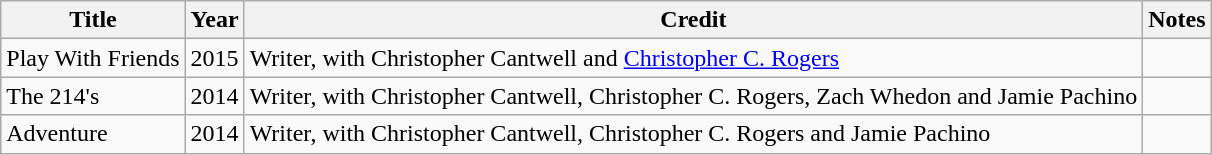<table class="wikitable sortable plainrowheaders">
<tr>
<th scope="col">Title</th>
<th scope="col">Year</th>
<th scope="col">Credit</th>
<th scope="col" class="unsortable">Notes</th>
</tr>
<tr>
<td scope="col">Play With Friends</td>
<td align="center">2015</td>
<td>Writer, with Christopher Cantwell and <a href='#'>Christopher C. Rogers</a></td>
<td></td>
</tr>
<tr>
<td scope="col">The 214's</td>
<td align="center">2014</td>
<td>Writer, with Christopher Cantwell, Christopher C. Rogers, Zach Whedon and Jamie Pachino</td>
<td></td>
</tr>
<tr>
<td scope="col">Adventure</td>
<td align="center">2014</td>
<td>Writer, with Christopher Cantwell, Christopher C. Rogers and Jamie Pachino</td>
<td></td>
</tr>
</table>
